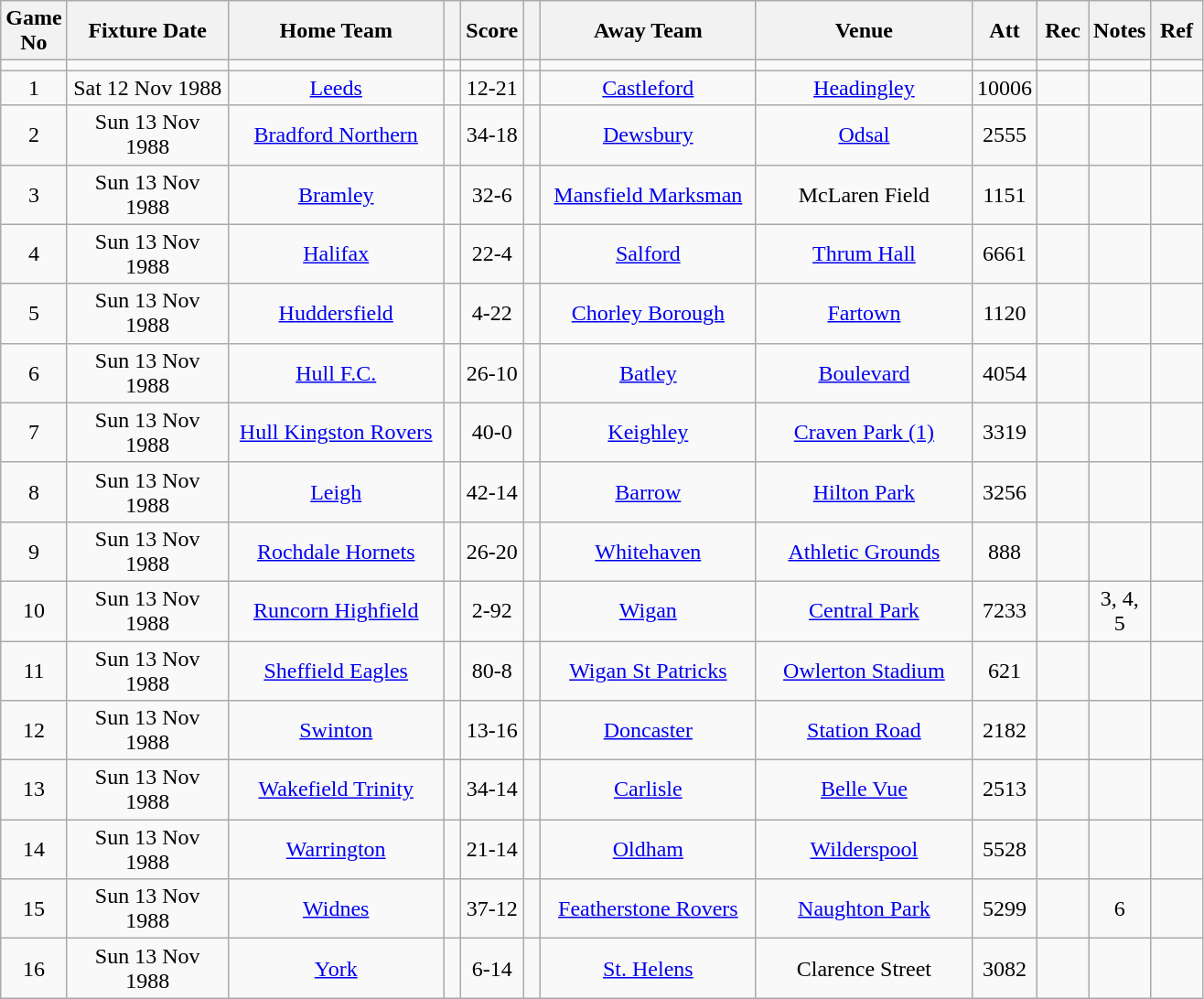<table class="wikitable" style="text-align:center;">
<tr>
<th width=10 abbr="No">Game No</th>
<th width=110 abbr="Date">Fixture Date</th>
<th width=150 abbr="Home Team">Home Team</th>
<th width=5 abbr="space"></th>
<th width=20 abbr="Score">Score</th>
<th width=5 abbr="space"></th>
<th width=150 abbr="Away Team">Away Team</th>
<th width=150 abbr="Venue">Venue</th>
<th width=30 abbr="Att">Att</th>
<th width=30 abbr="Rec">Rec</th>
<th width=20 abbr="Notes">Notes</th>
<th width=30 abbr="Ref">Ref</th>
</tr>
<tr>
<td></td>
<td></td>
<td></td>
<td></td>
<td></td>
<td></td>
<td></td>
<td></td>
<td></td>
<td></td>
<td></td>
<td></td>
</tr>
<tr>
<td>1</td>
<td>Sat 12 Nov 1988</td>
<td><a href='#'>Leeds</a></td>
<td></td>
<td>12-21</td>
<td></td>
<td><a href='#'>Castleford</a></td>
<td><a href='#'>Headingley</a></td>
<td>10006</td>
<td></td>
<td></td>
<td></td>
</tr>
<tr>
<td>2</td>
<td>Sun 13 Nov 1988</td>
<td><a href='#'>Bradford Northern</a></td>
<td></td>
<td>34-18</td>
<td></td>
<td><a href='#'>Dewsbury</a></td>
<td><a href='#'>Odsal</a></td>
<td>2555</td>
<td></td>
<td></td>
<td></td>
</tr>
<tr>
<td>3</td>
<td>Sun 13 Nov 1988</td>
<td><a href='#'>Bramley</a></td>
<td></td>
<td>32-6</td>
<td></td>
<td><a href='#'>Mansfield Marksman</a></td>
<td>McLaren Field</td>
<td>1151</td>
<td></td>
<td></td>
<td></td>
</tr>
<tr>
<td>4</td>
<td>Sun 13 Nov 1988</td>
<td><a href='#'>Halifax</a></td>
<td></td>
<td>22-4</td>
<td></td>
<td><a href='#'>Salford</a></td>
<td><a href='#'>Thrum Hall</a></td>
<td>6661</td>
<td></td>
<td></td>
<td></td>
</tr>
<tr>
<td>5</td>
<td>Sun 13 Nov 1988</td>
<td><a href='#'>Huddersfield</a></td>
<td></td>
<td>4-22</td>
<td></td>
<td><a href='#'>Chorley Borough</a></td>
<td><a href='#'>Fartown</a></td>
<td>1120</td>
<td></td>
<td></td>
<td></td>
</tr>
<tr>
<td>6</td>
<td>Sun 13 Nov 1988</td>
<td><a href='#'>Hull F.C.</a></td>
<td></td>
<td>26-10</td>
<td></td>
<td><a href='#'>Batley</a></td>
<td><a href='#'>Boulevard</a></td>
<td>4054</td>
<td></td>
<td></td>
<td></td>
</tr>
<tr>
<td>7</td>
<td>Sun 13 Nov 1988</td>
<td><a href='#'>Hull Kingston Rovers</a></td>
<td></td>
<td>40-0</td>
<td></td>
<td><a href='#'>Keighley</a></td>
<td><a href='#'>Craven Park (1)</a></td>
<td>3319</td>
<td></td>
<td></td>
<td></td>
</tr>
<tr>
<td>8</td>
<td>Sun 13 Nov 1988</td>
<td><a href='#'>Leigh</a></td>
<td></td>
<td>42-14</td>
<td></td>
<td><a href='#'>Barrow</a></td>
<td><a href='#'>Hilton Park</a></td>
<td>3256</td>
<td></td>
<td></td>
<td></td>
</tr>
<tr>
<td>9</td>
<td>Sun 13 Nov 1988</td>
<td><a href='#'>Rochdale Hornets</a></td>
<td></td>
<td>26-20</td>
<td></td>
<td><a href='#'>Whitehaven</a></td>
<td><a href='#'>Athletic Grounds</a></td>
<td>888</td>
<td></td>
<td></td>
<td></td>
</tr>
<tr>
<td>10</td>
<td>Sun 13 Nov 1988</td>
<td><a href='#'>Runcorn Highfield</a></td>
<td></td>
<td>2-92</td>
<td></td>
<td><a href='#'>Wigan</a></td>
<td><a href='#'>Central Park</a></td>
<td>7233</td>
<td></td>
<td>3, 4, 5</td>
<td></td>
</tr>
<tr>
<td>11</td>
<td>Sun 13 Nov 1988</td>
<td><a href='#'>Sheffield Eagles</a></td>
<td></td>
<td>80-8</td>
<td></td>
<td><a href='#'>Wigan St Patricks</a></td>
<td><a href='#'>Owlerton Stadium</a></td>
<td>621</td>
<td></td>
<td></td>
<td></td>
</tr>
<tr>
<td>12</td>
<td>Sun 13 Nov 1988</td>
<td><a href='#'>Swinton</a></td>
<td></td>
<td>13-16</td>
<td></td>
<td><a href='#'>Doncaster</a></td>
<td><a href='#'>Station Road</a></td>
<td>2182</td>
<td></td>
<td></td>
<td></td>
</tr>
<tr>
<td>13</td>
<td>Sun 13 Nov 1988</td>
<td><a href='#'>Wakefield Trinity</a></td>
<td></td>
<td>34-14</td>
<td></td>
<td><a href='#'>Carlisle</a></td>
<td><a href='#'>Belle Vue</a></td>
<td>2513</td>
<td></td>
<td></td>
<td></td>
</tr>
<tr>
<td>14</td>
<td>Sun 13 Nov 1988</td>
<td><a href='#'>Warrington</a></td>
<td></td>
<td>21-14</td>
<td></td>
<td><a href='#'>Oldham</a></td>
<td><a href='#'>Wilderspool</a></td>
<td>5528</td>
<td></td>
<td></td>
<td></td>
</tr>
<tr>
<td>15</td>
<td>Sun 13 Nov 1988</td>
<td><a href='#'>Widnes</a></td>
<td></td>
<td>37-12</td>
<td></td>
<td><a href='#'>Featherstone Rovers</a></td>
<td><a href='#'>Naughton Park</a></td>
<td>5299</td>
<td></td>
<td>6</td>
<td></td>
</tr>
<tr>
<td>16</td>
<td>Sun 13 Nov 1988</td>
<td><a href='#'>York</a></td>
<td></td>
<td>6-14</td>
<td></td>
<td><a href='#'>St. Helens</a></td>
<td>Clarence Street</td>
<td>3082</td>
<td></td>
<td></td>
<td></td>
</tr>
</table>
